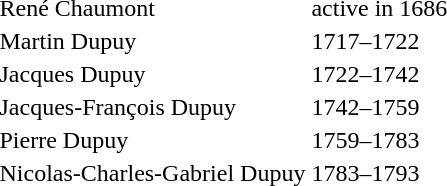<table>
<tr>
<td>René Chaumont</td>
<td>active in 1686</td>
</tr>
<tr>
<td>Martin Dupuy</td>
<td>1717–1722</td>
</tr>
<tr>
<td>Jacques Dupuy</td>
<td>1722–1742</td>
</tr>
<tr>
<td>Jacques-François Dupuy</td>
<td>1742–1759</td>
</tr>
<tr>
<td>Pierre Dupuy</td>
<td>1759–1783</td>
</tr>
<tr>
<td>Nicolas-Charles-Gabriel Dupuy</td>
<td>1783–1793</td>
</tr>
</table>
